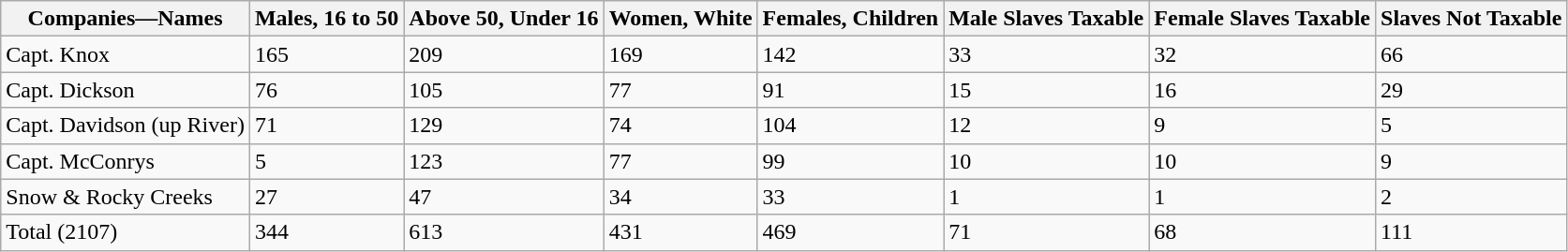<table class="wikitable sortable">
<tr>
<th>Companies—Names</th>
<th>Males, 16 to 50</th>
<th>Above 50, Under 16</th>
<th>Women, White</th>
<th>Females, Children</th>
<th>Male Slaves Taxable</th>
<th>Female Slaves Taxable</th>
<th>Slaves Not Taxable</th>
</tr>
<tr>
<td>Capt. Knox</td>
<td>165</td>
<td>209</td>
<td>169</td>
<td>142</td>
<td>33</td>
<td>32</td>
<td>66</td>
</tr>
<tr>
<td>Capt. Dickson</td>
<td>76</td>
<td>105</td>
<td>77</td>
<td>91</td>
<td>15</td>
<td>16</td>
<td>29</td>
</tr>
<tr>
<td>Capt. Davidson (up River)</td>
<td>71</td>
<td>129</td>
<td>74</td>
<td>104</td>
<td>12</td>
<td>9</td>
<td>5</td>
</tr>
<tr>
<td>Capt. McConrys</td>
<td>5</td>
<td>123</td>
<td>77</td>
<td>99</td>
<td>10</td>
<td>10</td>
<td>9</td>
</tr>
<tr>
<td>Snow & Rocky Creeks</td>
<td>27</td>
<td>47</td>
<td>34</td>
<td>33</td>
<td>1</td>
<td>1</td>
<td>2</td>
</tr>
<tr>
<td>Total (2107)</td>
<td>344</td>
<td>613</td>
<td>431</td>
<td>469</td>
<td>71</td>
<td>68</td>
<td>111</td>
</tr>
</table>
